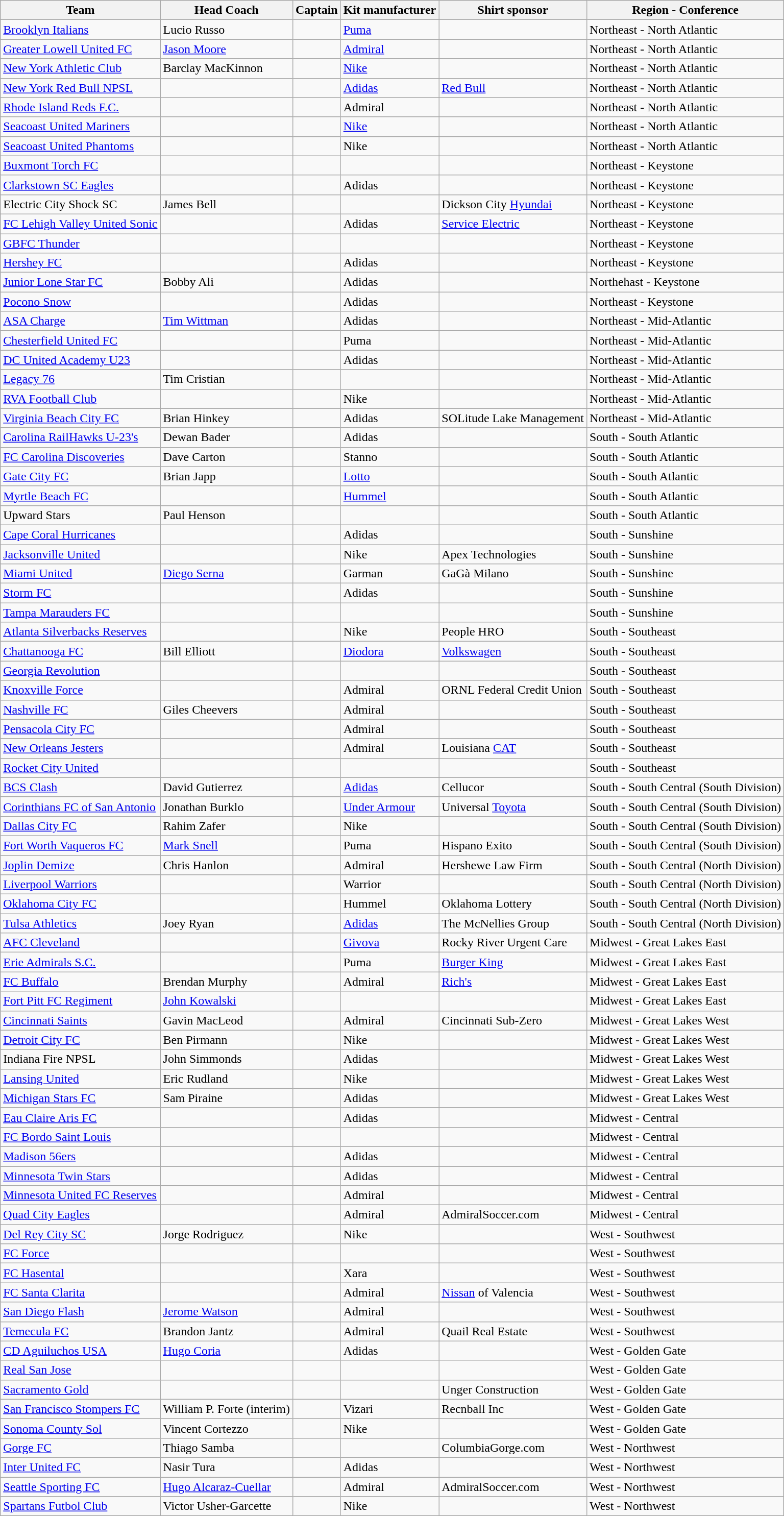<table class="wikitable sortable collapsible autocollapse" style="text-align: left;">
<tr>
<th>Team</th>
<th>Head Coach</th>
<th>Captain</th>
<th>Kit manufacturer</th>
<th>Shirt sponsor</th>
<th>Region - Conference</th>
</tr>
<tr>
<td><a href='#'>Brooklyn Italians</a></td>
<td> Lucio Russo</td>
<td></td>
<td><a href='#'>Puma</a></td>
<td></td>
<td>Northeast - North Atlantic</td>
</tr>
<tr>
<td><a href='#'>Greater Lowell United FC</a></td>
<td> <a href='#'>Jason Moore</a></td>
<td></td>
<td><a href='#'>Admiral</a></td>
<td></td>
<td>Northeast - North Atlantic</td>
</tr>
<tr>
<td><a href='#'>New York Athletic Club</a></td>
<td> Barclay MacKinnon</td>
<td></td>
<td><a href='#'>Nike</a></td>
<td></td>
<td>Northeast - North Atlantic</td>
</tr>
<tr>
<td><a href='#'>New York Red Bull NPSL</a></td>
<td></td>
<td></td>
<td><a href='#'>Adidas</a></td>
<td><a href='#'>Red Bull</a></td>
<td>Northeast - North Atlantic</td>
</tr>
<tr>
<td><a href='#'>Rhode Island Reds F.C.</a></td>
<td></td>
<td></td>
<td>Admiral</td>
<td></td>
<td>Northeast - North Atlantic</td>
</tr>
<tr>
<td><a href='#'>Seacoast United Mariners</a></td>
<td></td>
<td></td>
<td><a href='#'>Nike</a></td>
<td></td>
<td>Northeast - North Atlantic</td>
</tr>
<tr>
<td><a href='#'>Seacoast United Phantoms</a></td>
<td></td>
<td></td>
<td>Nike</td>
<td></td>
<td>Northeast - North Atlantic</td>
</tr>
<tr>
<td><a href='#'>Buxmont Torch FC</a></td>
<td></td>
<td></td>
<td></td>
<td></td>
<td>Northeast - Keystone</td>
</tr>
<tr>
<td><a href='#'>Clarkstown SC Eagles</a></td>
<td></td>
<td></td>
<td>Adidas</td>
<td></td>
<td>Northeast - Keystone</td>
</tr>
<tr>
<td>Electric City Shock SC</td>
<td>James Bell</td>
<td></td>
<td></td>
<td>Dickson City <a href='#'>Hyundai</a></td>
<td>Northeast - Keystone</td>
</tr>
<tr>
<td><a href='#'>FC Lehigh Valley United Sonic</a></td>
<td></td>
<td></td>
<td>Adidas</td>
<td><a href='#'>Service Electric</a></td>
<td>Northeast - Keystone</td>
</tr>
<tr>
<td><a href='#'>GBFC Thunder</a></td>
<td></td>
<td></td>
<td></td>
<td></td>
<td>Northeast - Keystone</td>
</tr>
<tr>
<td><a href='#'>Hershey FC</a></td>
<td></td>
<td></td>
<td>Adidas</td>
<td></td>
<td>Northeast - Keystone</td>
</tr>
<tr>
<td><a href='#'>Junior Lone Star FC</a></td>
<td> Bobby Ali</td>
<td></td>
<td>Adidas</td>
<td></td>
<td>Northehast - Keystone</td>
</tr>
<tr>
<td><a href='#'>Pocono Snow</a></td>
<td></td>
<td></td>
<td>Adidas</td>
<td></td>
<td>Northeast - Keystone</td>
</tr>
<tr>
<td><a href='#'>ASA Charge</a></td>
<td> <a href='#'>Tim Wittman</a></td>
<td></td>
<td>Adidas</td>
<td></td>
<td>Northeast - Mid-Atlantic</td>
</tr>
<tr>
<td><a href='#'>Chesterfield United FC</a></td>
<td></td>
<td></td>
<td>Puma</td>
<td></td>
<td>Northeast - Mid-Atlantic</td>
</tr>
<tr>
<td><a href='#'>DC United Academy U23</a></td>
<td></td>
<td></td>
<td>Adidas</td>
<td></td>
<td>Northeast - Mid-Atlantic</td>
</tr>
<tr>
<td><a href='#'>Legacy 76</a></td>
<td> Tim Cristian</td>
<td></td>
<td></td>
<td></td>
<td>Northeast - Mid-Atlantic</td>
</tr>
<tr>
<td><a href='#'>RVA Football Club</a></td>
<td></td>
<td></td>
<td>Nike</td>
<td></td>
<td>Northeast - Mid-Atlantic</td>
</tr>
<tr>
<td><a href='#'>Virginia Beach City FC</a></td>
<td>Brian Hinkey</td>
<td></td>
<td>Adidas</td>
<td>SOLitude Lake Management</td>
<td>Northeast - Mid-Atlantic</td>
</tr>
<tr>
<td><a href='#'>Carolina RailHawks U-23's</a></td>
<td> Dewan Bader</td>
<td></td>
<td>Adidas</td>
<td></td>
<td>South - South Atlantic</td>
</tr>
<tr>
<td><a href='#'>FC Carolina Discoveries</a></td>
<td>Dave Carton</td>
<td></td>
<td>Stanno</td>
<td></td>
<td>South - South Atlantic</td>
</tr>
<tr>
<td><a href='#'>Gate City FC</a></td>
<td> Brian Japp</td>
<td></td>
<td><a href='#'>Lotto</a></td>
<td></td>
<td>South - South Atlantic</td>
</tr>
<tr>
<td><a href='#'>Myrtle Beach FC</a></td>
<td></td>
<td></td>
<td><a href='#'>Hummel</a></td>
<td></td>
<td>South - South Atlantic</td>
</tr>
<tr>
<td>Upward Stars</td>
<td> Paul Henson</td>
<td></td>
<td></td>
<td></td>
<td>South - South Atlantic</td>
</tr>
<tr>
<td><a href='#'>Cape Coral Hurricanes</a></td>
<td></td>
<td></td>
<td>Adidas</td>
<td></td>
<td>South - Sunshine</td>
</tr>
<tr>
<td><a href='#'>Jacksonville United</a></td>
<td></td>
<td></td>
<td>Nike</td>
<td>Apex Technologies</td>
<td>South - Sunshine</td>
</tr>
<tr>
<td><a href='#'>Miami United</a></td>
<td> <a href='#'>Diego Serna</a></td>
<td></td>
<td>Garman</td>
<td>GaGà Milano</td>
<td>South - Sunshine</td>
</tr>
<tr>
<td><a href='#'>Storm FC</a></td>
<td></td>
<td></td>
<td>Adidas</td>
<td></td>
<td>South - Sunshine</td>
</tr>
<tr>
<td><a href='#'>Tampa Marauders FC</a></td>
<td></td>
<td></td>
<td></td>
<td></td>
<td>South - Sunshine</td>
</tr>
<tr>
<td><a href='#'>Atlanta Silverbacks Reserves</a></td>
<td></td>
<td></td>
<td>Nike</td>
<td>People HRO</td>
<td>South - Southeast</td>
</tr>
<tr>
<td><a href='#'>Chattanooga FC</a></td>
<td> Bill Elliott</td>
<td></td>
<td><a href='#'>Diodora</a></td>
<td><a href='#'>Volkswagen</a></td>
<td>South - Southeast</td>
</tr>
<tr>
<td><a href='#'>Georgia Revolution</a></td>
<td></td>
<td></td>
<td></td>
<td></td>
<td>South - Southeast</td>
</tr>
<tr>
<td><a href='#'>Knoxville Force</a></td>
<td></td>
<td></td>
<td>Admiral</td>
<td>ORNL Federal Credit Union</td>
<td>South - Southeast</td>
</tr>
<tr>
<td><a href='#'>Nashville FC</a></td>
<td> Giles Cheevers</td>
<td></td>
<td>Admiral</td>
<td></td>
<td>South - Southeast</td>
</tr>
<tr>
<td><a href='#'>Pensacola City FC</a></td>
<td></td>
<td></td>
<td>Admiral</td>
<td></td>
<td>South - Southeast</td>
</tr>
<tr>
<td><a href='#'>New Orleans Jesters</a></td>
<td></td>
<td></td>
<td>Admiral</td>
<td>Louisiana <a href='#'>CAT</a></td>
<td>South - Southeast</td>
</tr>
<tr>
<td><a href='#'>Rocket City United</a></td>
<td></td>
<td></td>
<td></td>
<td></td>
<td>South - Southeast</td>
</tr>
<tr>
<td><a href='#'>BCS Clash</a></td>
<td> David Gutierrez</td>
<td></td>
<td><a href='#'>Adidas</a></td>
<td>Cellucor</td>
<td>South - South Central (South Division)</td>
</tr>
<tr>
<td><a href='#'>Corinthians FC of San Antonio</a></td>
<td> Jonathan Burklo</td>
<td></td>
<td><a href='#'>Under Armour</a></td>
<td>Universal <a href='#'>Toyota</a></td>
<td>South - South Central (South Division)</td>
</tr>
<tr>
<td><a href='#'>Dallas City FC</a></td>
<td> Rahim Zafer</td>
<td></td>
<td>Nike</td>
<td></td>
<td>South - South Central (South Division)</td>
</tr>
<tr>
<td><a href='#'>Fort Worth Vaqueros FC</a></td>
<td> <a href='#'>Mark Snell</a></td>
<td></td>
<td>Puma</td>
<td>Hispano Exito</td>
<td>South - South Central (South Division)</td>
</tr>
<tr>
<td><a href='#'>Joplin Demize</a></td>
<td>Chris Hanlon</td>
<td></td>
<td>Admiral</td>
<td>Hershewe Law Firm</td>
<td>South - South Central (North Division)</td>
</tr>
<tr>
<td><a href='#'>Liverpool Warriors</a></td>
<td></td>
<td></td>
<td>Warrior</td>
<td></td>
<td>South - South Central (North Division)</td>
</tr>
<tr>
<td><a href='#'>Oklahoma City FC</a></td>
<td></td>
<td></td>
<td>Hummel</td>
<td>Oklahoma Lottery</td>
<td>South - South Central (North Division)</td>
</tr>
<tr>
<td><a href='#'>Tulsa Athletics</a></td>
<td> Joey Ryan</td>
<td></td>
<td><a href='#'>Adidas</a></td>
<td>The McNellies Group</td>
<td>South - South Central (North Division)</td>
</tr>
<tr>
<td><a href='#'>AFC Cleveland</a></td>
<td></td>
<td></td>
<td><a href='#'>Givova</a></td>
<td>Rocky River Urgent Care</td>
<td>Midwest - Great Lakes East</td>
</tr>
<tr>
<td><a href='#'>Erie Admirals S.C.</a></td>
<td></td>
<td></td>
<td>Puma</td>
<td><a href='#'>Burger King</a></td>
<td>Midwest - Great Lakes East</td>
</tr>
<tr>
<td><a href='#'>FC Buffalo</a></td>
<td> Brendan Murphy</td>
<td></td>
<td>Admiral</td>
<td><a href='#'>Rich's</a></td>
<td>Midwest - Great Lakes East</td>
</tr>
<tr>
<td><a href='#'>Fort Pitt FC Regiment</a></td>
<td> <a href='#'>John Kowalski</a></td>
<td></td>
<td></td>
<td></td>
<td>Midwest - Great Lakes East</td>
</tr>
<tr>
<td><a href='#'>Cincinnati Saints</a></td>
<td> Gavin MacLeod</td>
<td></td>
<td>Admiral</td>
<td>Cincinnati Sub-Zero</td>
<td>Midwest - Great Lakes West</td>
</tr>
<tr>
<td><a href='#'>Detroit City FC</a></td>
<td> Ben Pirmann</td>
<td></td>
<td>Nike</td>
<td></td>
<td>Midwest - Great Lakes West</td>
</tr>
<tr>
<td>Indiana Fire NPSL</td>
<td>John Simmonds</td>
<td></td>
<td>Adidas</td>
<td></td>
<td>Midwest - Great Lakes West</td>
</tr>
<tr>
<td><a href='#'>Lansing United</a></td>
<td> Eric Rudland</td>
<td></td>
<td>Nike</td>
<td></td>
<td>Midwest - Great Lakes West</td>
</tr>
<tr>
<td><a href='#'>Michigan Stars FC</a></td>
<td>Sam Piraine</td>
<td></td>
<td>Adidas</td>
<td></td>
<td>Midwest - Great Lakes West</td>
</tr>
<tr>
<td><a href='#'>Eau Claire Aris FC</a></td>
<td></td>
<td></td>
<td>Adidas</td>
<td></td>
<td>Midwest - Central</td>
</tr>
<tr>
<td><a href='#'>FC Bordo Saint Louis</a></td>
<td></td>
<td></td>
<td></td>
<td></td>
<td>Midwest - Central</td>
</tr>
<tr>
<td><a href='#'>Madison 56ers</a></td>
<td></td>
<td></td>
<td>Adidas</td>
<td></td>
<td>Midwest - Central</td>
</tr>
<tr>
<td><a href='#'>Minnesota Twin Stars</a></td>
<td></td>
<td></td>
<td>Adidas</td>
<td></td>
<td>Midwest - Central</td>
</tr>
<tr>
<td><a href='#'>Minnesota United FC Reserves</a></td>
<td></td>
<td></td>
<td>Admiral</td>
<td></td>
<td>Midwest - Central</td>
</tr>
<tr>
<td><a href='#'>Quad City Eagles</a></td>
<td></td>
<td></td>
<td>Admiral</td>
<td>AdmiralSoccer.com</td>
<td>Midwest - Central</td>
</tr>
<tr>
<td><a href='#'>Del Rey City SC</a></td>
<td> Jorge Rodriguez</td>
<td></td>
<td>Nike</td>
<td></td>
<td>West - Southwest</td>
</tr>
<tr>
<td><a href='#'>FC Force</a></td>
<td></td>
<td></td>
<td></td>
<td></td>
<td>West - Southwest</td>
</tr>
<tr>
<td><a href='#'>FC Hasental</a></td>
<td></td>
<td></td>
<td>Xara</td>
<td></td>
<td>West - Southwest</td>
</tr>
<tr>
<td><a href='#'>FC Santa Clarita</a></td>
<td></td>
<td></td>
<td>Admiral</td>
<td><a href='#'>Nissan</a> of Valencia</td>
<td>West - Southwest</td>
</tr>
<tr>
<td><a href='#'>San Diego Flash</a></td>
<td> <a href='#'>Jerome Watson</a></td>
<td></td>
<td>Admiral</td>
<td></td>
<td>West - Southwest</td>
</tr>
<tr>
<td><a href='#'>Temecula FC</a></td>
<td>Brandon Jantz</td>
<td></td>
<td>Admiral</td>
<td>Quail Real Estate</td>
<td>West - Southwest</td>
</tr>
<tr>
<td><a href='#'>CD Aguiluchos USA</a></td>
<td> <a href='#'>Hugo Coria</a></td>
<td></td>
<td>Adidas</td>
<td></td>
<td>West - Golden Gate</td>
</tr>
<tr>
<td><a href='#'>Real San Jose</a></td>
<td></td>
<td></td>
<td></td>
<td></td>
<td>West - Golden Gate</td>
</tr>
<tr>
<td><a href='#'>Sacramento Gold</a></td>
<td></td>
<td></td>
<td></td>
<td>Unger Construction</td>
<td>West - Golden Gate</td>
</tr>
<tr>
<td><a href='#'>San Francisco Stompers FC</a></td>
<td> William P. Forte (interim)</td>
<td></td>
<td>Vizari</td>
<td>Recnball Inc</td>
<td>West - Golden Gate</td>
</tr>
<tr>
<td><a href='#'>Sonoma County Sol</a></td>
<td> Vincent Cortezzo</td>
<td></td>
<td>Nike</td>
<td></td>
<td>West - Golden Gate</td>
</tr>
<tr>
<td><a href='#'>Gorge FC</a></td>
<td> Thiago Samba</td>
<td></td>
<td></td>
<td>ColumbiaGorge.com</td>
<td>West - Northwest</td>
</tr>
<tr>
<td><a href='#'>Inter United FC</a></td>
<td>Nasir Tura</td>
<td></td>
<td>Adidas</td>
<td></td>
<td>West - Northwest</td>
</tr>
<tr>
<td><a href='#'>Seattle Sporting FC</a></td>
<td> <a href='#'>Hugo Alcaraz-Cuellar</a></td>
<td></td>
<td>Admiral</td>
<td>AdmiralSoccer.com</td>
<td>West - Northwest</td>
</tr>
<tr>
<td><a href='#'>Spartans Futbol Club</a></td>
<td>Victor Usher-Garcette</td>
<td></td>
<td>Nike</td>
<td></td>
<td>West - Northwest</td>
</tr>
</table>
